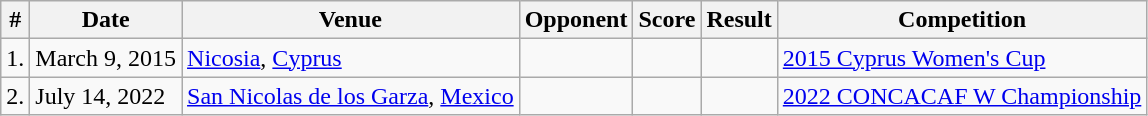<table class="wikitable collapsible collapsed">
<tr>
<th>#</th>
<th>Date</th>
<th>Venue</th>
<th>Opponent</th>
<th>Score</th>
<th>Result</th>
<th>Competition</th>
</tr>
<tr>
<td>1.</td>
<td>March 9, 2015</td>
<td><a href='#'>Nicosia</a>, <a href='#'>Cyprus</a></td>
<td></td>
<td></td>
<td></td>
<td><a href='#'>2015 Cyprus Women's Cup</a></td>
</tr>
<tr>
<td>2.</td>
<td>July 14, 2022</td>
<td><a href='#'>San Nicolas de los Garza</a>,  <a href='#'>Mexico</a></td>
<td></td>
<td></td>
<td></td>
<td><a href='#'>2022 CONCACAF W Championship</a></td>
</tr>
</table>
